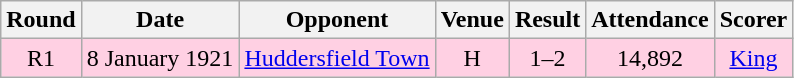<table style="text-align:center;" class="wikitable sortable">
<tr>
<th>Round</th>
<th>Date</th>
<th>Opponent</th>
<th>Venue</th>
<th>Result</th>
<th>Attendance</th>
<th>Scorer</th>
</tr>
<tr style="background:#ffd0e3;">
<td>R1</td>
<td>8 January 1921</td>
<td><a href='#'>Huddersfield Town</a></td>
<td>H</td>
<td>1–2</td>
<td>14,892</td>
<td><a href='#'>King</a></td>
</tr>
</table>
